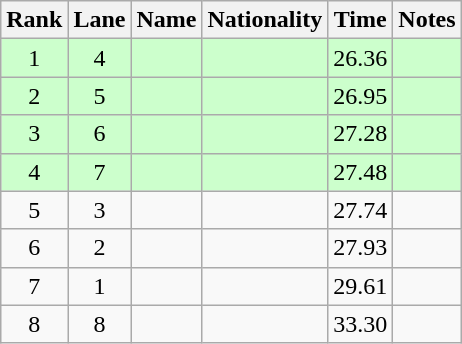<table class="wikitable sortable" style="text-align:center">
<tr>
<th>Rank</th>
<th>Lane</th>
<th>Name</th>
<th>Nationality</th>
<th>Time</th>
<th>Notes</th>
</tr>
<tr bgcolor=ccffcc>
<td>1</td>
<td>4</td>
<td align=left></td>
<td align=left></td>
<td>26.36</td>
<td><strong></strong></td>
</tr>
<tr bgcolor=ccffcc>
<td>2</td>
<td>5</td>
<td align=left></td>
<td align=left></td>
<td>26.95</td>
<td><strong></strong></td>
</tr>
<tr bgcolor=ccffcc>
<td>3</td>
<td>6</td>
<td align=left></td>
<td align=left></td>
<td>27.28</td>
<td><strong></strong></td>
</tr>
<tr bgcolor=ccffcc>
<td>4</td>
<td>7</td>
<td align=left></td>
<td align=left></td>
<td>27.48</td>
<td><strong></strong></td>
</tr>
<tr>
<td>5</td>
<td>3</td>
<td align=left></td>
<td align=left></td>
<td>27.74</td>
<td></td>
</tr>
<tr>
<td>6</td>
<td>2</td>
<td align=left></td>
<td align=left></td>
<td>27.93</td>
<td></td>
</tr>
<tr>
<td>7</td>
<td>1</td>
<td align=left></td>
<td align=left></td>
<td>29.61</td>
<td></td>
</tr>
<tr>
<td>8</td>
<td>8</td>
<td align=left></td>
<td align=left></td>
<td>33.30</td>
<td></td>
</tr>
</table>
